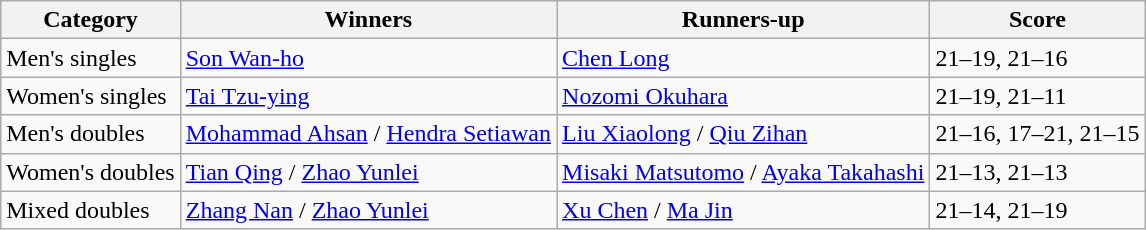<table class=wikitable style="white-space:nowrap;">
<tr>
<th>Category</th>
<th>Winners</th>
<th>Runners-up</th>
<th>Score</th>
</tr>
<tr>
<td>Men's singles</td>
<td> <a href='#'>Son Wan-ho</a></td>
<td> <a href='#'>Chen Long</a></td>
<td>21–19, 21–16</td>
</tr>
<tr>
<td>Women's singles</td>
<td> <a href='#'>Tai Tzu-ying</a></td>
<td> <a href='#'>Nozomi Okuhara</a></td>
<td>21–19, 21–11</td>
</tr>
<tr>
<td>Men's doubles</td>
<td> <a href='#'>Mohammad Ahsan</a> / <a href='#'>Hendra Setiawan</a></td>
<td> <a href='#'>Liu Xiaolong</a> / <a href='#'>Qiu Zihan</a></td>
<td>21–16, 17–21, 21–15</td>
</tr>
<tr>
<td>Women's doubles</td>
<td> <a href='#'>Tian Qing</a> / <a href='#'>Zhao Yunlei</a></td>
<td> <a href='#'>Misaki Matsutomo</a> / <a href='#'>Ayaka Takahashi</a></td>
<td>21–13, 21–13</td>
</tr>
<tr>
<td>Mixed doubles</td>
<td> <a href='#'>Zhang Nan</a> / <a href='#'>Zhao Yunlei</a></td>
<td> <a href='#'>Xu Chen</a> / <a href='#'>Ma Jin</a></td>
<td>21–14, 21–19</td>
</tr>
</table>
